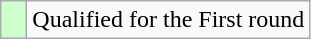<table class=wikitable>
<tr>
<td width=10px style="background-color:#ccffcc;"></td>
<td>Qualified for the First round</td>
</tr>
</table>
